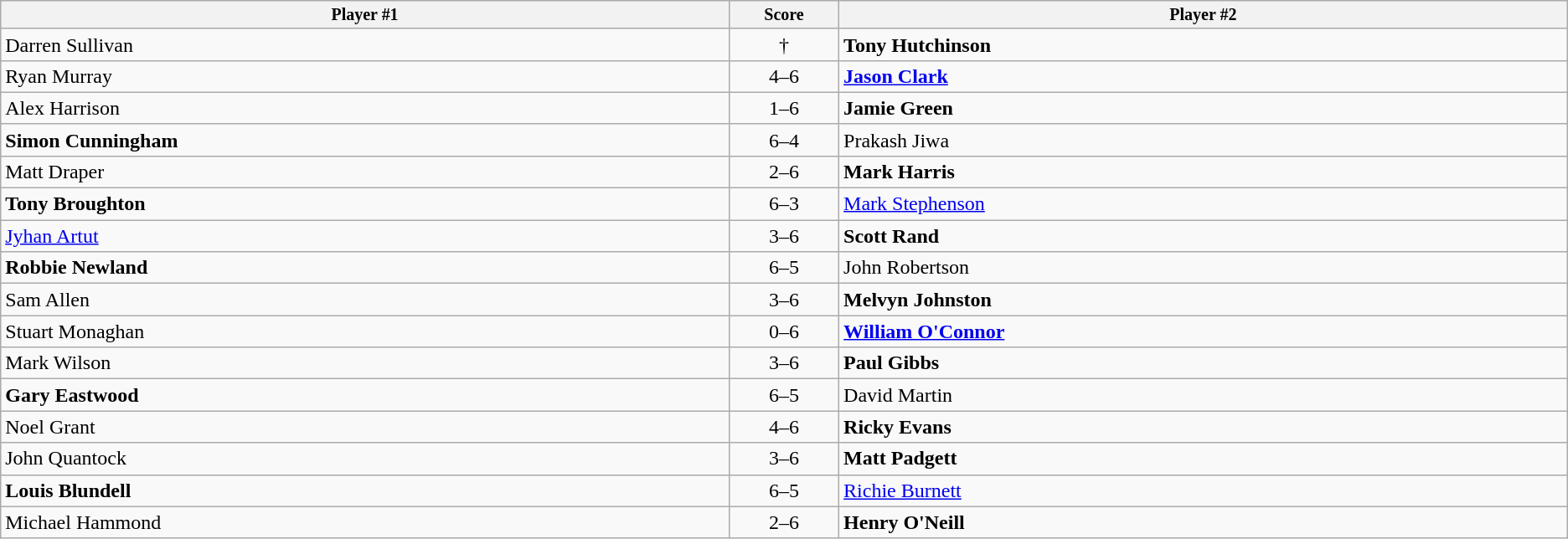<table class="wikitable">
<tr style="font-size:10pt;font-weight:bold">
<th width=20%>Player #1</th>
<th width=3%>Score</th>
<th width=20%>Player #2</th>
</tr>
<tr>
<td> Darren Sullivan</td>
<td align=center>†</td>
<td> <strong>Tony Hutchinson</strong></td>
</tr>
<tr>
<td> Ryan Murray</td>
<td align=center>4–6</td>
<td> <strong><a href='#'>Jason Clark</a></strong></td>
</tr>
<tr>
<td> Alex Harrison</td>
<td align=center>1–6</td>
<td> <strong>Jamie Green</strong></td>
</tr>
<tr>
<td> <strong>Simon Cunningham</strong></td>
<td align=center>6–4</td>
<td> Prakash Jiwa</td>
</tr>
<tr>
<td> Matt Draper</td>
<td align=center>2–6</td>
<td> <strong>Mark Harris</strong></td>
</tr>
<tr>
<td> <strong>Tony Broughton</strong></td>
<td align=center>6–3</td>
<td> <a href='#'>Mark Stephenson</a></td>
</tr>
<tr>
<td> <a href='#'>Jyhan Artut</a></td>
<td align=center>3–6</td>
<td> <strong>Scott Rand</strong></td>
</tr>
<tr>
<td> <strong>Robbie Newland</strong></td>
<td align=center>6–5</td>
<td> John Robertson</td>
</tr>
<tr>
<td> Sam Allen</td>
<td align=center>3–6</td>
<td> <strong>Melvyn Johnston</strong></td>
</tr>
<tr>
<td> Stuart Monaghan</td>
<td align=center>0–6</td>
<td> <strong><a href='#'>William O'Connor</a></strong></td>
</tr>
<tr>
<td> Mark Wilson</td>
<td align=center>3–6</td>
<td> <strong>Paul Gibbs</strong></td>
</tr>
<tr>
<td> <strong>Gary Eastwood</strong></td>
<td align=center>6–5</td>
<td> David Martin</td>
</tr>
<tr>
<td> Noel Grant</td>
<td align=center>4–6</td>
<td> <strong>Ricky Evans</strong></td>
</tr>
<tr>
<td> John Quantock</td>
<td align=center>3–6</td>
<td> <strong>Matt Padgett</strong></td>
</tr>
<tr>
<td> <strong>Louis Blundell</strong></td>
<td align=center>6–5</td>
<td> <a href='#'>Richie Burnett</a></td>
</tr>
<tr>
<td> Michael Hammond</td>
<td align=center>2–6</td>
<td> <strong>Henry O'Neill</strong></td>
</tr>
</table>
